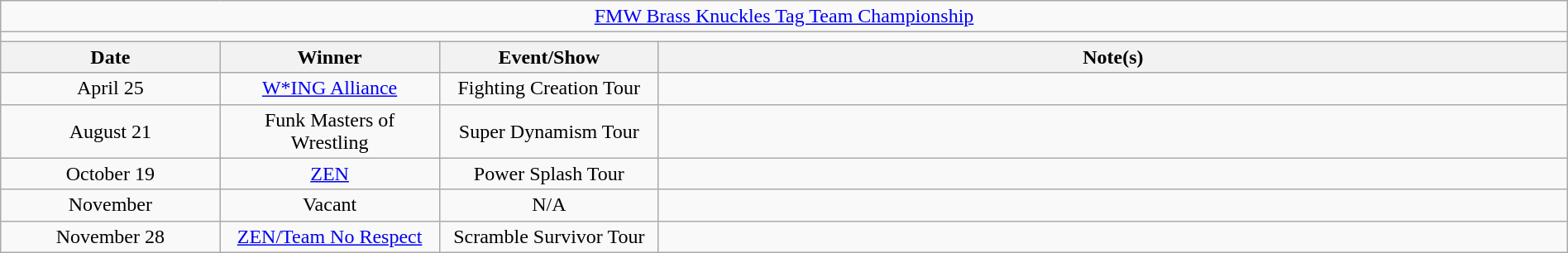<table class="wikitable" style="text-align:center; width:100%;">
<tr>
<td colspan="5"><a href='#'>FMW Brass Knuckles Tag Team Championship</a></td>
</tr>
<tr>
<td colspan="5"><strong></strong></td>
</tr>
<tr>
<th width="14%">Date</th>
<th width="14%">Winner</th>
<th width="14%">Event/Show</th>
<th width="58%">Note(s)</th>
</tr>
<tr>
<td>April 25</td>
<td><a href='#'>W*ING Alliance</a><br></td>
<td>Fighting Creation Tour</td>
<td align="left"></td>
</tr>
<tr>
<td>August 21</td>
<td>Funk Masters of Wrestling<br></td>
<td>Super Dynamism Tour</td>
<td align="left"></td>
</tr>
<tr>
<td>October 19</td>
<td><a href='#'>ZEN</a><br></td>
<td>Power Splash Tour</td>
<td align="left"></td>
</tr>
<tr>
<td>November</td>
<td>Vacant</td>
<td>N/A</td>
<td align="left"></td>
</tr>
<tr>
<td>November 28</td>
<td><a href='#'>ZEN/Team No Respect</a><br></td>
<td>Scramble Survivor Tour</td>
<td align="left"></td>
</tr>
</table>
